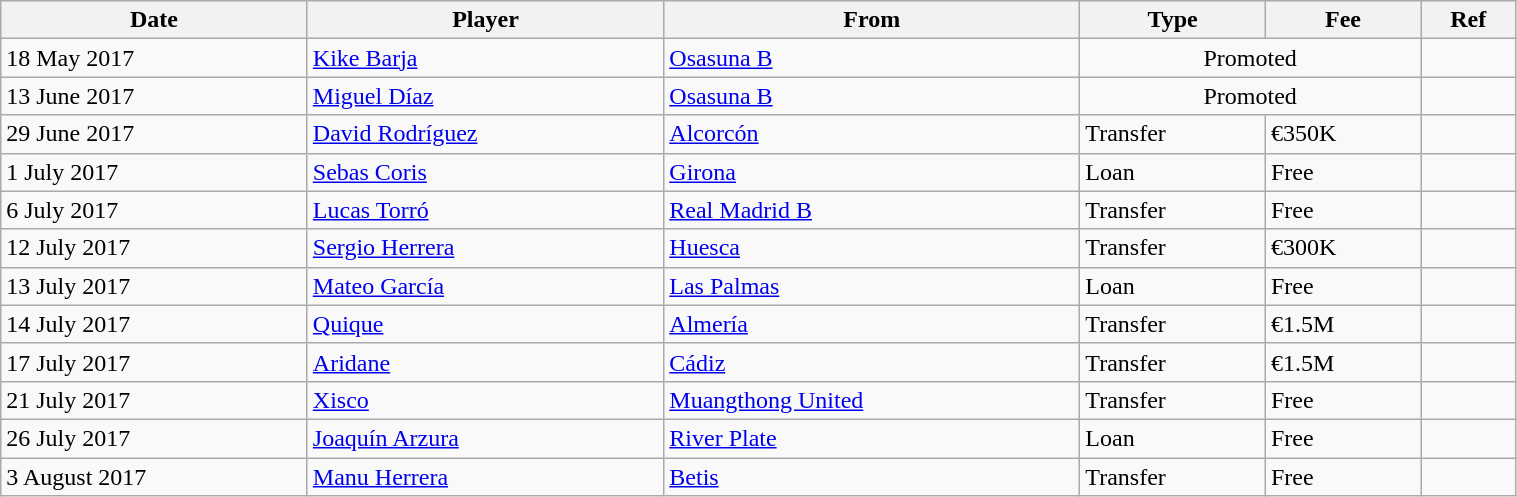<table class="wikitable" style="width:80%;">
<tr>
<th><strong>Date</strong></th>
<th><strong>Player</strong></th>
<th><strong>From</strong></th>
<th><strong>Type</strong></th>
<th><strong>Fee</strong></th>
<th><strong>Ref</strong></th>
</tr>
<tr>
<td>18 May 2017</td>
<td> <a href='#'>Kike Barja</a></td>
<td> <a href='#'>Osasuna B</a></td>
<td colspan=2 align=center>Promoted</td>
<td></td>
</tr>
<tr>
<td>13 June 2017</td>
<td> <a href='#'>Miguel Díaz</a></td>
<td> <a href='#'>Osasuna B</a></td>
<td colspan=2 align=center>Promoted</td>
<td></td>
</tr>
<tr>
<td>29 June 2017</td>
<td> <a href='#'>David Rodríguez</a></td>
<td> <a href='#'>Alcorcón</a></td>
<td>Transfer</td>
<td>€350K</td>
<td></td>
</tr>
<tr>
<td>1 July 2017</td>
<td> <a href='#'>Sebas Coris</a></td>
<td> <a href='#'>Girona</a></td>
<td>Loan</td>
<td>Free</td>
<td></td>
</tr>
<tr>
<td>6 July 2017</td>
<td> <a href='#'>Lucas Torró</a></td>
<td> <a href='#'>Real Madrid B</a></td>
<td>Transfer</td>
<td>Free</td>
<td></td>
</tr>
<tr>
<td>12 July 2017</td>
<td> <a href='#'>Sergio Herrera</a></td>
<td> <a href='#'>Huesca</a></td>
<td>Transfer</td>
<td>€300K</td>
<td></td>
</tr>
<tr>
<td>13 July 2017</td>
<td> <a href='#'>Mateo García</a></td>
<td> <a href='#'>Las Palmas</a></td>
<td>Loan</td>
<td>Free</td>
<td></td>
</tr>
<tr>
<td>14 July 2017</td>
<td> <a href='#'>Quique</a></td>
<td> <a href='#'>Almería</a></td>
<td>Transfer</td>
<td>€1.5M</td>
<td></td>
</tr>
<tr>
<td>17 July 2017</td>
<td> <a href='#'>Aridane</a></td>
<td> <a href='#'>Cádiz</a></td>
<td>Transfer</td>
<td>€1.5M</td>
<td></td>
</tr>
<tr>
<td>21 July 2017</td>
<td> <a href='#'>Xisco</a></td>
<td> <a href='#'>Muangthong United</a></td>
<td>Transfer</td>
<td>Free</td>
<td></td>
</tr>
<tr>
<td>26 July 2017</td>
<td> <a href='#'>Joaquín Arzura</a></td>
<td> <a href='#'>River Plate</a></td>
<td>Loan</td>
<td>Free</td>
<td></td>
</tr>
<tr>
<td>3 August 2017</td>
<td> <a href='#'>Manu Herrera</a></td>
<td> <a href='#'>Betis</a></td>
<td>Transfer</td>
<td>Free</td>
<td></td>
</tr>
</table>
